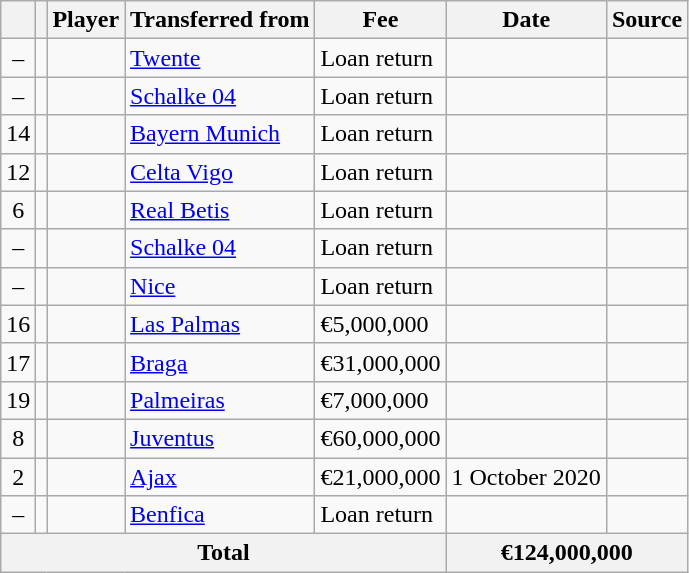<table class="wikitable plainrowheaders sortable">
<tr>
<th></th>
<th></th>
<th>Player</th>
<th>Transferred from</th>
<th>Fee</th>
<th>Date</th>
<th>Source</th>
</tr>
<tr>
<td align=center>–</td>
<td align=center></td>
<td></td>
<td> <a href='#'>Twente</a></td>
<td>Loan return</td>
<td></td>
<td></td>
</tr>
<tr>
<td align=center>–</td>
<td align=center></td>
<td></td>
<td> <a href='#'>Schalke 04</a></td>
<td>Loan return</td>
<td></td>
<td></td>
</tr>
<tr>
<td align=center>14</td>
<td align=center></td>
<td></td>
<td> <a href='#'>Bayern Munich</a></td>
<td>Loan return</td>
<td></td>
<td></td>
</tr>
<tr>
<td align=center>12</td>
<td align=center></td>
<td></td>
<td><a href='#'>Celta Vigo</a></td>
<td>Loan return</td>
<td></td>
<td></td>
</tr>
<tr>
<td align=center>6</td>
<td align=center></td>
<td></td>
<td><a href='#'>Real Betis</a></td>
<td>Loan return</td>
<td></td>
<td></td>
</tr>
<tr>
<td align=center>–</td>
<td align=center></td>
<td></td>
<td> <a href='#'>Schalke 04</a></td>
<td>Loan return</td>
<td></td>
<td></td>
</tr>
<tr>
<td align=center>–</td>
<td align=center></td>
<td></td>
<td> <a href='#'>Nice</a></td>
<td>Loan return</td>
<td></td>
<td></td>
</tr>
<tr>
<td align=center>16</td>
<td align=center></td>
<td></td>
<td><a href='#'>Las Palmas</a></td>
<td>€5,000,000</td>
<td></td>
<td></td>
</tr>
<tr>
<td align=center>17</td>
<td align=center></td>
<td></td>
<td> <a href='#'>Braga</a></td>
<td>€31,000,000</td>
<td></td>
<td></td>
</tr>
<tr>
<td align=center>19</td>
<td align=center></td>
<td></td>
<td> <a href='#'>Palmeiras</a></td>
<td>€7,000,000</td>
<td></td>
<td></td>
</tr>
<tr>
<td align=center>8</td>
<td align=center></td>
<td></td>
<td> <a href='#'>Juventus</a></td>
<td>€60,000,000</td>
<td></td>
<td></td>
</tr>
<tr>
<td align=center>2</td>
<td align=center></td>
<td></td>
<td> <a href='#'>Ajax</a></td>
<td>€21,000,000</td>
<td>1 October 2020</td>
<td></td>
</tr>
<tr>
<td align=center>–</td>
<td align=center></td>
<td></td>
<td> <a href='#'>Benfica</a></td>
<td>Loan return</td>
<td></td>
<td></td>
</tr>
<tr>
<th colspan="5">Total</th>
<th colspan="2">€124,000,000</th>
</tr>
</table>
